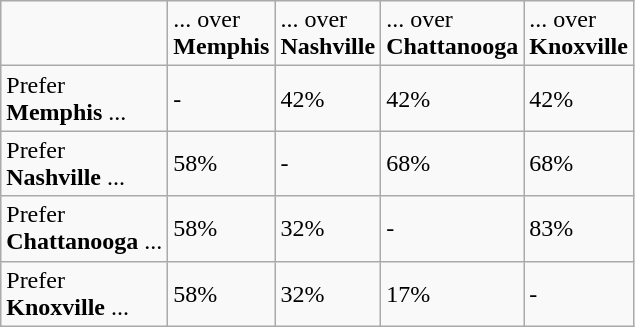<table class="wikitable">
<tr>
<td></td>
<td>... over<br><strong>Memphis</strong></td>
<td>... over<br><strong>Nashville</strong></td>
<td>... over<br><strong>Chattanooga</strong></td>
<td>... over<br><strong>Knoxville</strong></td>
</tr>
<tr>
<td>Prefer<br><strong>Memphis</strong> ...</td>
<td>-</td>
<td>42%</td>
<td>42%</td>
<td>42%</td>
</tr>
<tr>
<td>Prefer<br><strong>Nashville</strong> ...</td>
<td>58%</td>
<td>-</td>
<td>68%</td>
<td>68%</td>
</tr>
<tr>
<td>Prefer<br><strong>Chattanooga</strong> ...</td>
<td>58%</td>
<td>32%</td>
<td>-</td>
<td>83%</td>
</tr>
<tr>
<td>Prefer<br><strong>Knoxville</strong> ...</td>
<td>58%</td>
<td>32%</td>
<td>17%</td>
<td>-</td>
</tr>
</table>
